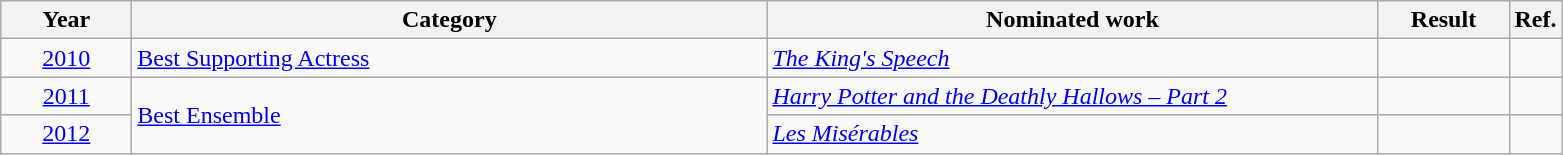<table class=wikitable>
<tr>
<th scope="col" style="width:5em;">Year</th>
<th scope="col" style="width:26em;">Category</th>
<th scope="col" style="width:25em;">Nominated work</th>
<th scope="col" style="width:5em;">Result</th>
<th>Ref.</th>
</tr>
<tr>
<td style="text-align:center;"><a href='#'>2010</a></td>
<td><a href='#'>Best Supporting Actress</a></td>
<td><em><a href='#'>The King's Speech</a></em></td>
<td></td>
<td></td>
</tr>
<tr>
<td align="center"><a href='#'>2011</a></td>
<td rowspan="2"><a href='#'>Best Ensemble</a></td>
<td><em><a href='#'>Harry Potter and the Deathly Hallows – Part 2</a></em></td>
<td></td>
<td></td>
</tr>
<tr>
<td align="center"><a href='#'>2012</a></td>
<td><em><a href='#'>Les Misérables</a></em></td>
<td></td>
<td></td>
</tr>
</table>
